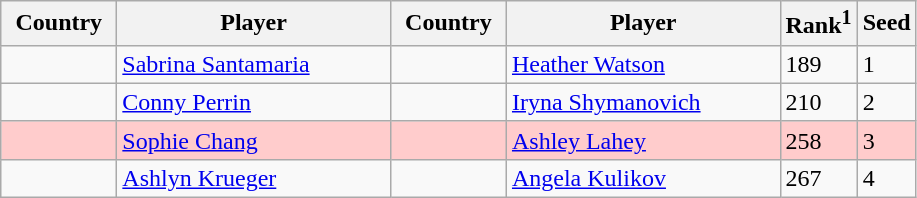<table class="sortable wikitable">
<tr>
<th width="70">Country</th>
<th width="175">Player</th>
<th width="70">Country</th>
<th width="175">Player</th>
<th>Rank<sup>1</sup></th>
<th>Seed</th>
</tr>
<tr>
<td></td>
<td><a href='#'>Sabrina Santamaria</a></td>
<td></td>
<td><a href='#'>Heather Watson</a></td>
<td>189</td>
<td>1</td>
</tr>
<tr>
<td></td>
<td><a href='#'>Conny Perrin</a></td>
<td></td>
<td><a href='#'>Iryna Shymanovich</a></td>
<td>210</td>
<td>2</td>
</tr>
<tr style="background:#fcc;">
<td></td>
<td><a href='#'>Sophie Chang</a></td>
<td></td>
<td><a href='#'>Ashley Lahey</a></td>
<td>258</td>
<td>3</td>
</tr>
<tr>
<td></td>
<td><a href='#'>Ashlyn Krueger</a></td>
<td></td>
<td><a href='#'>Angela Kulikov</a></td>
<td>267</td>
<td>4</td>
</tr>
</table>
